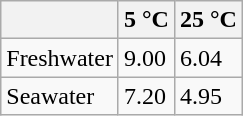<table class="wikitable" style="float:left; margin-right:2em">
<tr>
<th></th>
<th>5 °C</th>
<th>25 °C</th>
</tr>
<tr>
<td>Freshwater</td>
<td>9.00</td>
<td>6.04</td>
</tr>
<tr>
<td>Seawater</td>
<td>7.20</td>
<td>4.95</td>
</tr>
</table>
